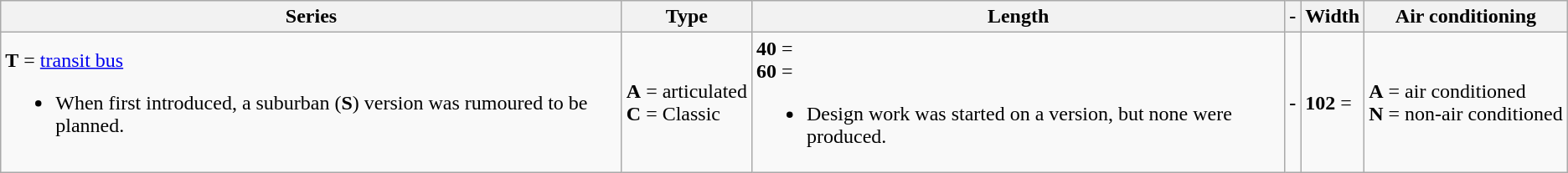<table class="wikitable">
<tr>
<th>Series</th>
<th>Type</th>
<th>Length</th>
<th>-</th>
<th>Width</th>
<th>Air conditioning</th>
</tr>
<tr>
<td><strong>T</strong> = <a href='#'>transit bus</a><br><ul><li>When  first introduced, a suburban (<strong>S</strong>) version was rumoured to be planned.</li></ul></td>
<td nowrap><strong>A</strong> = articulated<br><strong>C</strong> = Classic</td>
<td><strong>40</strong> = <br><strong>60</strong> = <br><ul><li>Design work was started on a  version, but none were produced.</li></ul></td>
<td><strong> - </strong></td>
<td nowrap><strong>102</strong> = </td>
<td nowrap><strong>A</strong> = air conditioned<br><strong>N</strong> = non-air conditioned</td>
</tr>
</table>
